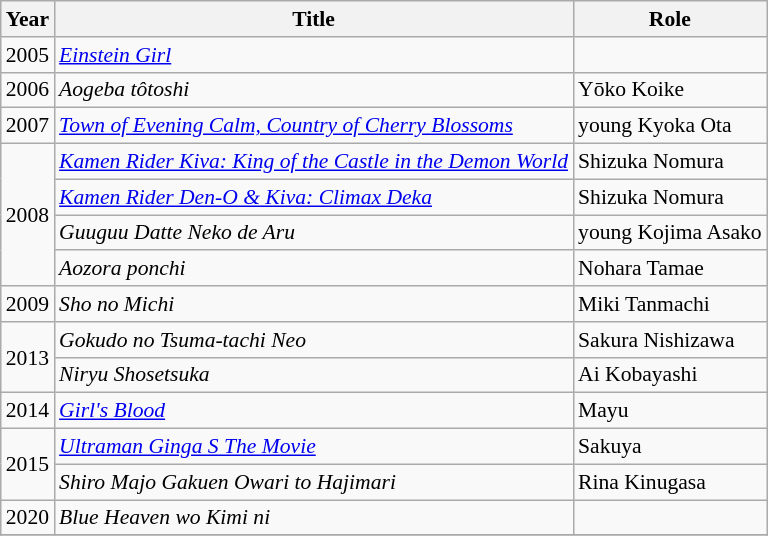<table class="wikitable" style="font-size: 90%;">
<tr>
<th>Year</th>
<th>Title</th>
<th>Role</th>
</tr>
<tr>
<td>2005</td>
<td><em><a href='#'>Einstein Girl</a></em></td>
<td></td>
</tr>
<tr>
<td>2006</td>
<td><em>Aogeba tôtoshi</em></td>
<td>Yōko Koike</td>
</tr>
<tr>
<td>2007</td>
<td><em><a href='#'>Town of Evening Calm, Country of Cherry Blossoms</a></em></td>
<td>young Kyoka Ota</td>
</tr>
<tr>
<td rowspan="4">2008</td>
<td><em><a href='#'>Kamen Rider Kiva: King of the Castle in the Demon World</a></em></td>
<td>Shizuka Nomura</td>
</tr>
<tr>
<td><em><a href='#'>Kamen Rider Den-O & Kiva: Climax Deka</a></em></td>
<td>Shizuka Nomura</td>
</tr>
<tr>
<td><em>Guuguu Datte Neko de Aru</em></td>
<td>young Kojima Asako</td>
</tr>
<tr>
<td><em>Aozora ponchi</em></td>
<td>Nohara Tamae</td>
</tr>
<tr>
<td>2009</td>
<td><em>Sho no Michi</em></td>
<td>Miki Tanmachi</td>
</tr>
<tr>
<td rowspan="2">2013</td>
<td><em>Gokudo no Tsuma-tachi Neo</em></td>
<td>Sakura Nishizawa</td>
</tr>
<tr>
<td><em>Niryu Shosetsuka</em></td>
<td>Ai Kobayashi</td>
</tr>
<tr>
<td>2014</td>
<td><em><a href='#'>Girl's Blood</a></em></td>
<td>Mayu</td>
</tr>
<tr>
<td rowspan="2">2015</td>
<td><em><a href='#'>Ultraman Ginga S The Movie</a></em></td>
<td>Sakuya</td>
</tr>
<tr>
<td><em>Shiro Majo Gakuen Owari to Hajimari</em></td>
<td>Rina Kinugasa</td>
</tr>
<tr>
<td>2020</td>
<td><em>Blue Heaven wo Kimi ni</em></td>
<td></td>
</tr>
<tr>
</tr>
</table>
